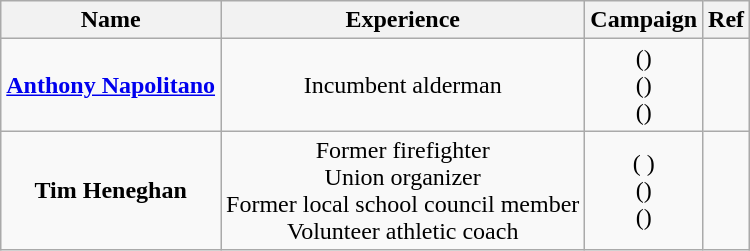<table class="wikitable" style="text-align:center">
<tr>
<th>Name</th>
<th>Experience</th>
<th>Campaign</th>
<th>Ref</th>
</tr>
<tr>
<td><strong><a href='#'>Anthony Napolitano</a></strong></td>
<td>Incumbent alderman</td>
<td>()<br>()<br>()</td>
<td></td>
</tr>
<tr>
<td><strong>Tim Heneghan</strong></td>
<td>Former firefighter<br>Union organizer<br>Former local school council member<br>Volunteer athletic coach</td>
<td>( )<br>()<br>()</td>
<td></td>
</tr>
</table>
